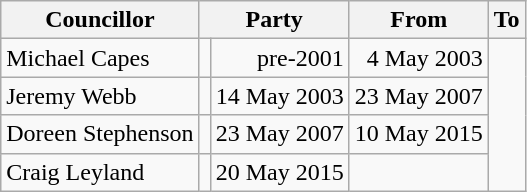<table class=wikitable>
<tr>
<th>Councillor</th>
<th colspan=2>Party</th>
<th>From</th>
<th>To</th>
</tr>
<tr>
<td>Michael Capes</td>
<td></td>
<td align=right>pre-2001</td>
<td align=right>4 May 2003</td>
</tr>
<tr>
<td>Jeremy Webb</td>
<td></td>
<td align=right>14 May 2003</td>
<td align=right>23 May 2007</td>
</tr>
<tr>
<td>Doreen Stephenson</td>
<td></td>
<td align=right>23 May 2007</td>
<td align=right>10 May 2015</td>
</tr>
<tr>
<td>Craig Leyland</td>
<td></td>
<td align=right>20 May 2015</td>
<td align=right></td>
</tr>
</table>
